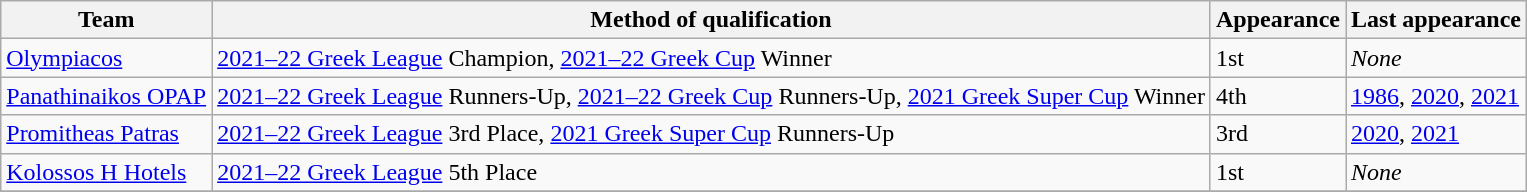<table class="wikitable">
<tr>
<th>Team</th>
<th>Method of qualification</th>
<th>Appearance</th>
<th>Last appearance</th>
</tr>
<tr>
<td><a href='#'>Olympiacos</a></td>
<td><a href='#'>2021–22 Greek League</a> Champion, <a href='#'>2021–22 Greek Cup</a> Winner</td>
<td>1st</td>
<td><em>None</em></td>
</tr>
<tr>
<td><a href='#'>Panathinaikos OPAP</a></td>
<td><a href='#'>2021–22 Greek League</a> Runners-Up, <a href='#'>2021–22 Greek Cup</a> Runners-Up, <a href='#'>2021 Greek Super Cup</a> Winner</td>
<td>4th</td>
<td><a href='#'>1986</a>, <a href='#'>2020</a>, <a href='#'>2021</a></td>
</tr>
<tr>
<td><a href='#'>Promitheas Patras</a></td>
<td><a href='#'>2021–22 Greek League</a> 3rd Place, <a href='#'>2021 Greek Super Cup</a> Runners-Up</td>
<td>3rd</td>
<td><a href='#'>2020</a>, <a href='#'>2021</a></td>
</tr>
<tr>
<td><a href='#'>Kolossos H Hotels</a></td>
<td><a href='#'>2021–22 Greek League</a> 5th Place</td>
<td>1st</td>
<td><em>None</em></td>
</tr>
<tr>
</tr>
</table>
